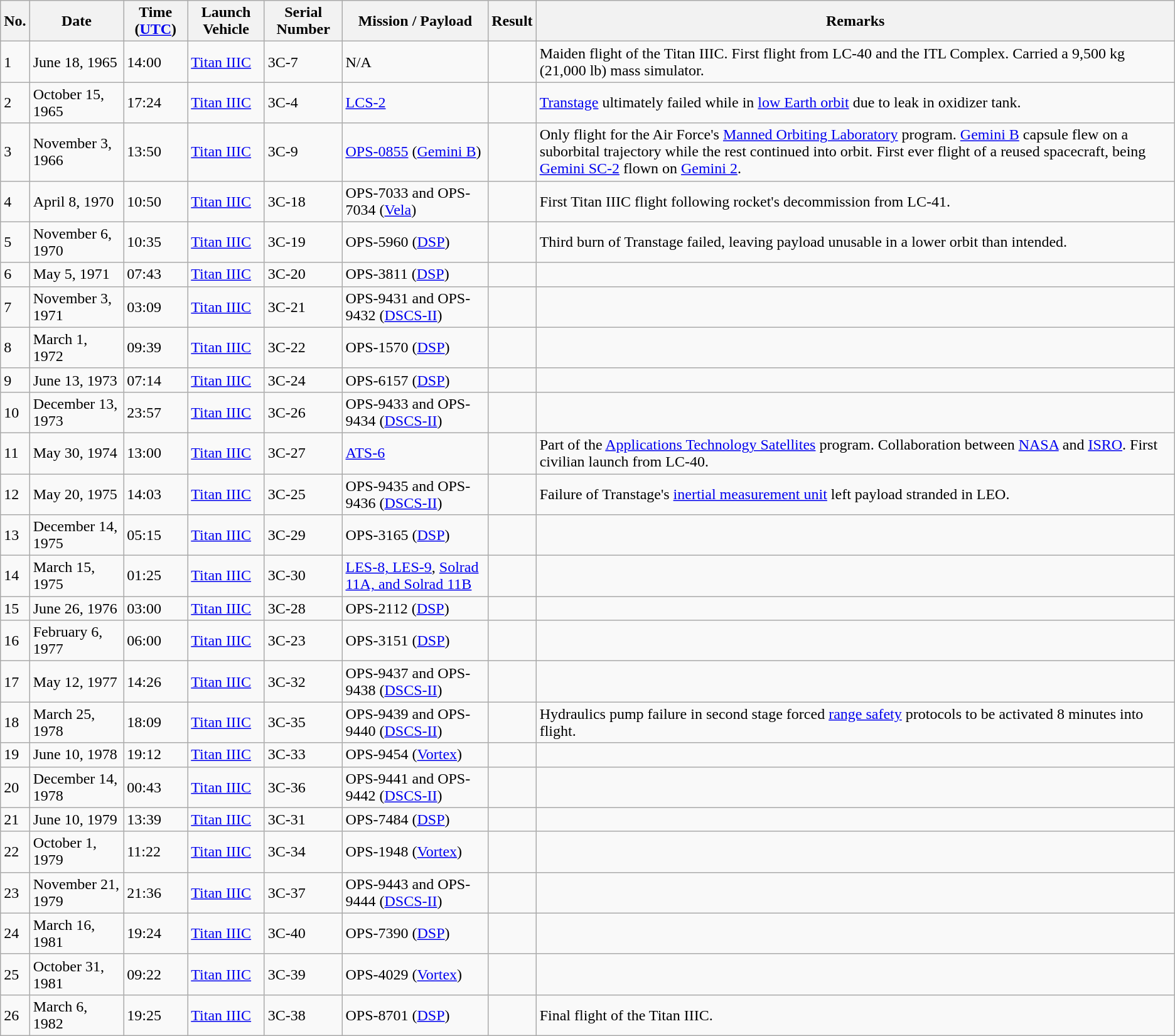<table class="wikitable mw-collapsible mw-collapsed sticky-header">
<tr>
<th>No.</th>
<th>Date</th>
<th>Time (<a href='#'>UTC</a>)</th>
<th>Launch Vehicle</th>
<th>Serial Number</th>
<th>Mission / Payload</th>
<th>Result</th>
<th>Remarks</th>
</tr>
<tr>
<td>1</td>
<td>June 18, 1965</td>
<td>14:00</td>
<td><a href='#'>Titan IIIC</a></td>
<td>3C-7</td>
<td>N/A</td>
<td></td>
<td>Maiden flight of the Titan IIIC. First flight from LC-40 and the ITL Complex. Carried a 9,500 kg (21,000 lb) mass simulator.</td>
</tr>
<tr>
<td>2</td>
<td>October 15, 1965</td>
<td>17:24</td>
<td><a href='#'>Titan IIIC</a></td>
<td>3C-4</td>
<td><a href='#'>LCS-2</a></td>
<td></td>
<td><a href='#'>Transtage</a> ultimately failed while in <a href='#'>low Earth orbit</a> due to leak in oxidizer tank.</td>
</tr>
<tr>
<td>3</td>
<td>November 3, 1966</td>
<td>13:50</td>
<td><a href='#'>Titan IIIC</a></td>
<td>3C-9</td>
<td><a href='#'>OPS-0855</a> (<a href='#'>Gemini B</a>)</td>
<td></td>
<td>Only flight for the Air Force's <a href='#'>Manned Orbiting Laboratory</a> program. <a href='#'>Gemini B</a> capsule flew on a suborbital trajectory while the rest continued into orbit. First ever flight of a reused spacecraft, being <a href='#'>Gemini SC-2</a> flown on <a href='#'>Gemini 2</a>.</td>
</tr>
<tr>
<td>4</td>
<td>April 8, 1970</td>
<td>10:50</td>
<td><a href='#'>Titan IIIC</a></td>
<td>3C-18</td>
<td>OPS-7033 and OPS-7034 (<a href='#'>Vela</a>)</td>
<td></td>
<td>First Titan IIIC flight following rocket's decommission from LC-41.</td>
</tr>
<tr>
<td>5</td>
<td>November 6, 1970</td>
<td>10:35</td>
<td><a href='#'>Titan IIIC</a></td>
<td>3C-19</td>
<td>OPS-5960 (<a href='#'>DSP</a>)</td>
<td></td>
<td>Third burn of Transtage failed, leaving payload unusable in a lower orbit than intended.</td>
</tr>
<tr>
<td>6</td>
<td>May 5, 1971</td>
<td>07:43</td>
<td><a href='#'>Titan IIIC</a></td>
<td>3C-20</td>
<td>OPS-3811 (<a href='#'>DSP</a>)</td>
<td></td>
<td></td>
</tr>
<tr>
<td>7</td>
<td>November 3, 1971</td>
<td>03:09</td>
<td><a href='#'>Titan IIIC</a></td>
<td>3C-21</td>
<td>OPS-9431 and OPS-9432 (<a href='#'>DSCS-II</a>)</td>
<td></td>
<td></td>
</tr>
<tr>
<td>8</td>
<td>March 1, 1972</td>
<td>09:39</td>
<td><a href='#'>Titan IIIC</a></td>
<td>3C-22</td>
<td>OPS-1570 (<a href='#'>DSP</a>)</td>
<td></td>
<td></td>
</tr>
<tr>
<td>9</td>
<td>June 13, 1973</td>
<td>07:14</td>
<td><a href='#'>Titan IIIC</a></td>
<td>3C-24</td>
<td>OPS-6157 (<a href='#'>DSP</a>)</td>
<td></td>
<td></td>
</tr>
<tr>
<td>10</td>
<td>December 13, 1973</td>
<td>23:57</td>
<td><a href='#'>Titan IIIC</a></td>
<td>3C-26</td>
<td>OPS-9433 and OPS-9434 (<a href='#'>DSCS-II</a>)</td>
<td></td>
<td></td>
</tr>
<tr>
<td>11</td>
<td>May 30, 1974</td>
<td>13:00</td>
<td><a href='#'>Titan IIIC</a></td>
<td>3C-27</td>
<td><a href='#'>ATS-6</a></td>
<td></td>
<td>Part of the <a href='#'>Applications Technology Satellites</a> program. Collaboration between <a href='#'>NASA</a> and <a href='#'>ISRO</a>. First civilian launch from LC-40.</td>
</tr>
<tr>
<td>12</td>
<td>May 20, 1975</td>
<td>14:03</td>
<td><a href='#'>Titan IIIC</a></td>
<td>3C-25</td>
<td>OPS-9435 and OPS-9436 (<a href='#'>DSCS-II</a>)</td>
<td></td>
<td>Failure of Transtage's <a href='#'>inertial measurement unit</a> left payload stranded in LEO.</td>
</tr>
<tr>
<td>13</td>
<td>December 14, 1975</td>
<td>05:15</td>
<td><a href='#'>Titan IIIC</a></td>
<td>3C-29</td>
<td>OPS-3165 (<a href='#'>DSP</a>)</td>
<td></td>
<td></td>
</tr>
<tr>
<td>14</td>
<td>March 15, 1975</td>
<td>01:25</td>
<td><a href='#'>Titan IIIC</a></td>
<td>3C-30</td>
<td><a href='#'>LES-8, LES-9</a>, <a href='#'>Solrad 11A, and Solrad 11B</a></td>
<td></td>
<td></td>
</tr>
<tr>
<td>15</td>
<td>June 26, 1976</td>
<td>03:00</td>
<td><a href='#'>Titan IIIC</a></td>
<td>3C-28</td>
<td>OPS-2112 (<a href='#'>DSP</a>)</td>
<td></td>
<td></td>
</tr>
<tr>
<td>16</td>
<td>February 6, 1977</td>
<td>06:00</td>
<td><a href='#'>Titan IIIC</a></td>
<td>3C-23</td>
<td>OPS-3151 (<a href='#'>DSP</a>)</td>
<td></td>
<td></td>
</tr>
<tr>
<td>17</td>
<td>May 12, 1977</td>
<td>14:26</td>
<td><a href='#'>Titan IIIC</a></td>
<td>3C-32</td>
<td>OPS-9437 and OPS-9438 (<a href='#'>DSCS-II</a>)</td>
<td></td>
<td></td>
</tr>
<tr>
<td>18</td>
<td>March 25, 1978</td>
<td>18:09</td>
<td><a href='#'>Titan IIIC</a></td>
<td>3C-35</td>
<td>OPS-9439 and OPS-9440 (<a href='#'>DSCS-II</a>)</td>
<td></td>
<td>Hydraulics pump failure in second stage forced <a href='#'>range safety</a> protocols to be activated 8 minutes into flight.</td>
</tr>
<tr>
<td>19</td>
<td>June 10, 1978</td>
<td>19:12</td>
<td><a href='#'>Titan IIIC</a></td>
<td>3C-33</td>
<td>OPS-9454 (<a href='#'>Vortex</a>)</td>
<td></td>
<td></td>
</tr>
<tr>
<td>20</td>
<td>December 14, 1978</td>
<td>00:43</td>
<td><a href='#'>Titan IIIC</a></td>
<td>3C-36</td>
<td>OPS-9441 and OPS-9442 (<a href='#'>DSCS-II</a>)</td>
<td></td>
<td></td>
</tr>
<tr>
<td>21</td>
<td>June 10, 1979</td>
<td>13:39</td>
<td><a href='#'>Titan IIIC</a></td>
<td>3C-31</td>
<td>OPS-7484 (<a href='#'>DSP</a>)</td>
<td></td>
<td></td>
</tr>
<tr>
<td>22</td>
<td>October 1, 1979</td>
<td>11:22</td>
<td><a href='#'>Titan IIIC</a></td>
<td>3C-34</td>
<td>OPS-1948 (<a href='#'>Vortex</a>)</td>
<td></td>
<td></td>
</tr>
<tr>
<td>23</td>
<td>November 21, 1979</td>
<td>21:36</td>
<td><a href='#'>Titan IIIC</a></td>
<td>3C-37</td>
<td>OPS-9443 and OPS-9444 (<a href='#'>DSCS-II</a>)</td>
<td></td>
<td></td>
</tr>
<tr>
<td>24</td>
<td>March 16, 1981</td>
<td>19:24</td>
<td><a href='#'>Titan IIIC</a></td>
<td>3C-40</td>
<td>OPS-7390 (<a href='#'>DSP</a>)</td>
<td></td>
<td></td>
</tr>
<tr>
<td>25</td>
<td>October 31, 1981</td>
<td>09:22</td>
<td><a href='#'>Titan IIIC</a></td>
<td>3C-39</td>
<td>OPS-4029 (<a href='#'>Vortex</a>)</td>
<td></td>
<td></td>
</tr>
<tr>
<td>26</td>
<td>March 6, 1982</td>
<td>19:25</td>
<td><a href='#'>Titan IIIC</a></td>
<td>3C-38</td>
<td>OPS-8701 (<a href='#'>DSP</a>)</td>
<td></td>
<td>Final flight of the Titan IIIC.</td>
</tr>
</table>
